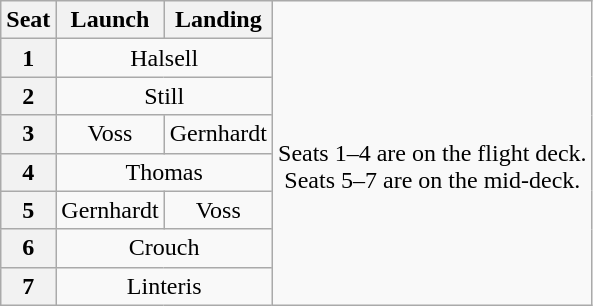<table class="wikitable" style="text-align:center">
<tr>
<th>Seat</th>
<th>Launch</th>
<th>Landing</th>
<td rowspan=8><br>Seats 1–4 are on the flight deck.<br>Seats 5–7 are on the mid-deck.</td>
</tr>
<tr>
<th>1</th>
<td colspan=2>Halsell</td>
</tr>
<tr>
<th>2</th>
<td colspan=2>Still</td>
</tr>
<tr>
<th>3</th>
<td>Voss</td>
<td>Gernhardt</td>
</tr>
<tr>
<th>4</th>
<td colspan=2>Thomas</td>
</tr>
<tr>
<th>5</th>
<td>Gernhardt</td>
<td>Voss</td>
</tr>
<tr>
<th>6</th>
<td colspan=2>Crouch</td>
</tr>
<tr>
<th>7</th>
<td colspan=2>Linteris</td>
</tr>
</table>
